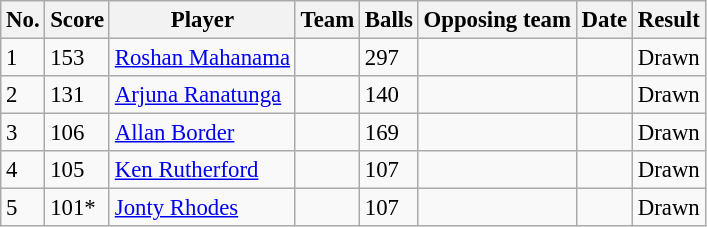<table class="wikitable sortable" style="font-size:95%">
<tr>
<th>No.</th>
<th>Score</th>
<th>Player</th>
<th>Team</th>
<th>Balls</th>
<th>Opposing team</th>
<th>Date</th>
<th>Result</th>
</tr>
<tr>
<td>1</td>
<td>153</td>
<td><a href='#'>Roshan Mahanama</a></td>
<td></td>
<td> 297</td>
<td></td>
<td></td>
<td>Drawn</td>
</tr>
<tr>
<td>2</td>
<td>131</td>
<td><a href='#'>Arjuna Ranatunga</a></td>
<td></td>
<td> 140</td>
<td></td>
<td></td>
<td>Drawn</td>
</tr>
<tr>
<td>3</td>
<td>106</td>
<td><a href='#'>Allan Border</a></td>
<td></td>
<td> 169</td>
<td></td>
<td></td>
<td>Drawn</td>
</tr>
<tr>
<td>4</td>
<td>105</td>
<td><a href='#'>Ken Rutherford</a></td>
<td></td>
<td> 107</td>
<td></td>
<td></td>
<td>Drawn</td>
</tr>
<tr>
<td>5</td>
<td>101*</td>
<td><a href='#'>Jonty Rhodes</a></td>
<td></td>
<td> 107</td>
<td></td>
<td></td>
<td>Drawn</td>
</tr>
</table>
